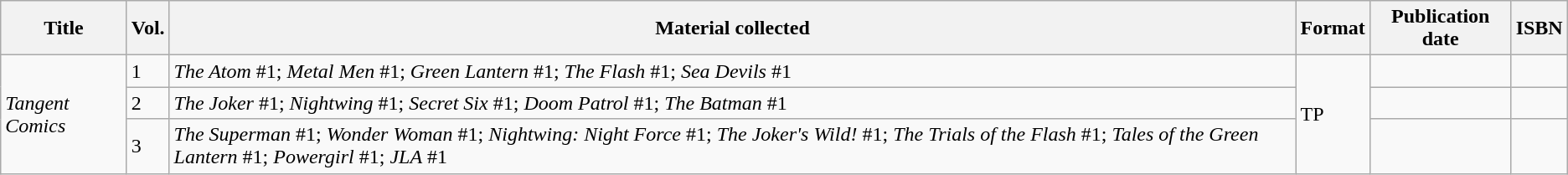<table class="wikitable">
<tr>
<th>Title</th>
<th>Vol.</th>
<th>Material collected</th>
<th>Format</th>
<th>Publication date</th>
<th>ISBN</th>
</tr>
<tr>
<td rowspan="3"><em>Tangent Comics</em></td>
<td>1</td>
<td><em>The Atom</em> #1; <em>Metal Men</em> #1; <em>Green Lantern</em> #1; <em>The Flash</em> #1; <em>Sea Devils</em> #1</td>
<td rowspan="3">TP</td>
<td></td>
<td></td>
</tr>
<tr>
<td>2</td>
<td><em>The Joker</em> #1; <em>Nightwing</em> #1; <em>Secret Six</em> #1; <em>Doom Patrol</em> #1; <em>The Batman</em> #1</td>
<td style=white-space:nowrap></td>
<td style=white-space:nowrap></td>
</tr>
<tr>
<td>3</td>
<td><em>The Superman</em> #1; <em>Wonder Woman</em> #1; <em>Nightwing: Night Force</em> #1; <em>The Joker's Wild!</em> #1; <em>The Trials of the Flash</em> #1; <em>Tales of the Green Lantern</em> #1; <em>Powergirl</em> #1; <em>JLA</em> #1</td>
<td></td>
<td></td>
</tr>
</table>
